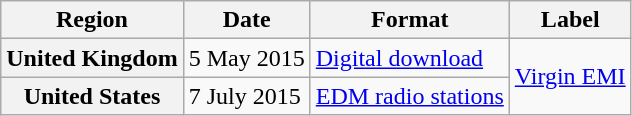<table class="wikitable plainrowheaders">
<tr>
<th>Region</th>
<th>Date</th>
<th>Format</th>
<th>Label</th>
</tr>
<tr>
<th scope="row">United Kingdom</th>
<td>5 May 2015</td>
<td><a href='#'>Digital download</a></td>
<td rowspan="2"><a href='#'>Virgin EMI</a></td>
</tr>
<tr>
<th scope="row">United States</th>
<td>7 July 2015</td>
<td><a href='#'>EDM radio stations</a></td>
</tr>
</table>
